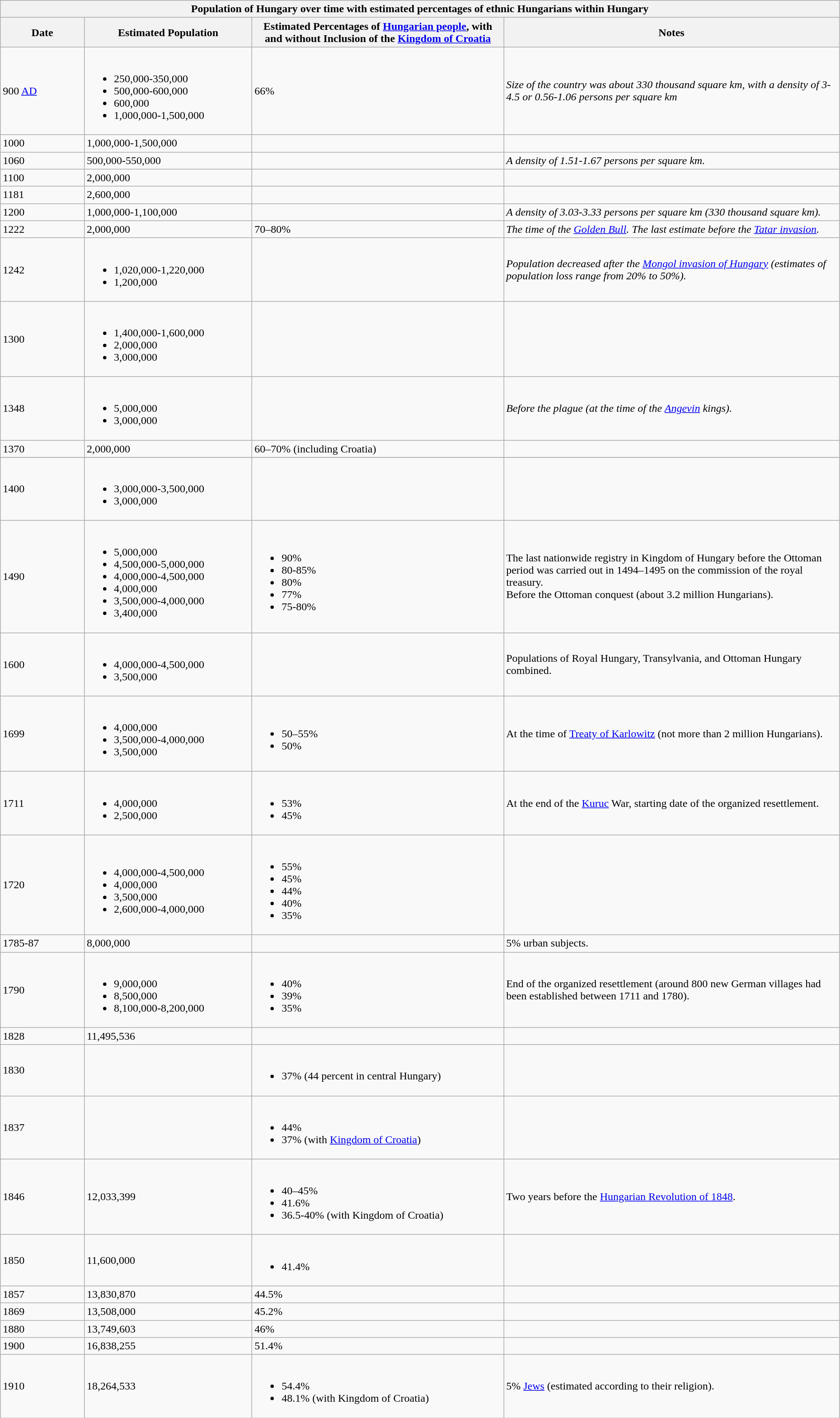<table class="wikitable mw-collapsible" style="width:98%;">
<tr>
<th colspan="4">Population of Hungary over time with estimated percentages of ethnic Hungarians within Hungary</th>
</tr>
<tr>
<th width=10%>Date</th>
<th width=20%>Estimated Population</th>
<th width=30%>Estimated Percentages of <a href='#'>Hungarian people</a>, with and without Inclusion of the <a href='#'>Kingdom of Croatia</a></th>
<th width=40%>Notes</th>
</tr>
<tr>
<td> 900 <a href='#'>AD</a></td>
<td><br><ul><li>250,000-350,000</li><li>500,000-600,000</li><li>600,000</li><li>1,000,000-1,500,000</li></ul></td>
<td>66%</td>
<td><em>Size of the country was about 330 thousand square km, with a density of 3-4.5  or 0.56-1.06  persons per square km</em></td>
</tr>
<tr>
<td>1000</td>
<td>1,000,000-1,500,000</td>
<td></td>
<td></td>
</tr>
<tr>
<td>1060</td>
<td>500,000-550,000</td>
<td></td>
<td><em>A density of 1.51-1.67 persons per square km.</em></td>
</tr>
<tr>
<td>1100</td>
<td>2,000,000</td>
<td></td>
<td></td>
</tr>
<tr>
<td>1181</td>
<td>2,600,000</td>
<td></td>
<td></td>
</tr>
<tr>
<td>1200</td>
<td>1,000,000-1,100,000</td>
<td></td>
<td><em>A density of 3.03-3.33 persons per square km (330 thousand square km). </em></td>
</tr>
<tr>
<td>1222</td>
<td>2,000,000</td>
<td>70–80%</td>
<td><em>The time of the <a href='#'>Golden Bull</a>. The last estimate before the <a href='#'>Tatar invasion</a>.</em></td>
</tr>
<tr>
<td>1242</td>
<td><br><ul><li>1,020,000-1,220,000</li><li>1,200,000</li></ul></td>
<td></td>
<td><em>Population decreased after the <a href='#'>Mongol invasion of Hungary</a> (estimates of population loss range from 20% to 50%).</em></td>
</tr>
<tr>
<td>1300</td>
<td><br><ul><li>1,400,000-1,600,000</li><li>2,000,000</li><li>3,000,000</li></ul></td>
<td></td>
<td></td>
</tr>
<tr>
<td>1348</td>
<td><br><ul><li>5,000,000</li><li>3,000,000</li></ul></td>
<td></td>
<td><em>Before the plague (at the time of the <a href='#'>Angevin</a> kings).</em></td>
</tr>
<tr>
<td>1370</td>
<td> 2,000,000</td>
<td>60–70% (including Croatia)</td>
<td></td>
</tr>
<tr>
</tr>
<tr>
<td>1400</td>
<td><br><ul><li>3,000,000-3,500,000</li><li>3,000,000</li></ul></td>
<td></td>
<td></td>
</tr>
<tr>
<td>1490</td>
<td><br><ul><li>5,000,000</li><li>4,500,000-5,000,000</li><li>4,000,000-4,500,000</li><li>4,000,000</li><li>3,500,000-4,000,000</li><li>3,400,000</li></ul></td>
<td><br><ul><li>90%</li><li>80-85%</li><li>80%</li><li>77%</li><li>75-80%</li></ul></td>
<td>The last nationwide registry in Kingdom of Hungary before the Ottoman period was carried out in 1494–1495 on the commission of the royal treasury.<em><br></em>Before the Ottoman conquest (about 3.2 million Hungarians).<em></td>
</tr>
<tr>
<td>1600</td>
<td><br><ul><li>4,000,000-4,500,000</li><li>3,500,000</li></ul></td>
<td></td>
<td></em>Populations of Royal Hungary, Transylvania, and Ottoman Hungary combined.<em></td>
</tr>
<tr>
<td>1699</td>
<td><br><ul><li>4,000,000</li><li>3,500,000-4,000,000</li><li>3,500,000</li></ul></td>
<td><br><ul><li>50–55%</li><li>50%</li></ul></td>
<td></em>At the time of <a href='#'>Treaty of Karlowitz</a> (not more than 2 million Hungarians).<em></td>
</tr>
<tr>
<td>1711</td>
<td><br><ul><li>4,000,000</li><li>2,500,000</li></ul></td>
<td><br><ul><li>53%</li><li>45%</li></ul></td>
<td></em>At the end of the <a href='#'>Kuruc</a> War, starting date of the organized resettlement.<em></td>
</tr>
<tr>
<td>1720</td>
<td><br><ul><li>4,000,000-4,500,000</li><li>4,000,000</li><li>3,500,000</li><li>2,600,000-4,000,000</li></ul></td>
<td><br><ul><li>55%</li><li>45%</li><li>44%</li><li>40%</li><li>35%</li></ul></td>
<td></td>
</tr>
<tr>
<td>1785-87</td>
<td>8,000,000</td>
<td></td>
<td></em>5% urban subjects.<em></td>
</tr>
<tr>
<td>1790</td>
<td><br><ul><li>9,000,000</li><li>8,500,000</li><li>8,100,000-8,200,000</li></ul></td>
<td><br><ul><li>40%</li><li>39%</li><li>35%</li></ul></td>
<td></em>End of the organized resettlement (around 800 new German villages had been established between 1711 and 1780).<em></td>
</tr>
<tr>
<td>1828</td>
<td>11,495,536</td>
<td></td>
<td></td>
</tr>
<tr>
<td>1830</td>
<td></td>
<td><br><ul><li>37% (44 percent in central Hungary)</li></ul></td>
<td></td>
</tr>
<tr>
<td>1837</td>
<td></td>
<td><br><ul><li>44%</li><li>37% (with <a href='#'>Kingdom of Croatia</a>)</li></ul></td>
<td></td>
</tr>
<tr>
<td>1846</td>
<td>12,033,399</td>
<td><br><ul><li>40–45%</li><li>41.6%</li><li>36.5-40% (with Kingdom of Croatia)</li></ul></td>
<td></em>Two years before the <a href='#'>Hungarian Revolution of 1848</a>.<em></td>
</tr>
<tr>
<td>1850</td>
<td>11,600,000</td>
<td><br><ul><li>41.4%</li></ul></td>
<td></td>
</tr>
<tr>
<td>1857</td>
<td>13,830,870</td>
<td>44.5%</td>
<td></td>
</tr>
<tr>
<td>1869</td>
<td>13,508,000</td>
<td>45.2%</td>
<td></td>
</tr>
<tr>
<td>1880</td>
<td>13,749,603</td>
<td>46%</td>
<td></td>
</tr>
<tr>
<td>1900</td>
<td>16,838,255</td>
<td>51.4%</td>
<td></td>
</tr>
<tr>
<td>1910</td>
<td>18,264,533</td>
<td><br><ul><li>54.4%</li><li>48.1% (with Kingdom of Croatia)</li></ul></td>
<td></em>5% <a href='#'>Jews</a> (estimated according to their religion).<em></td>
</tr>
</table>
